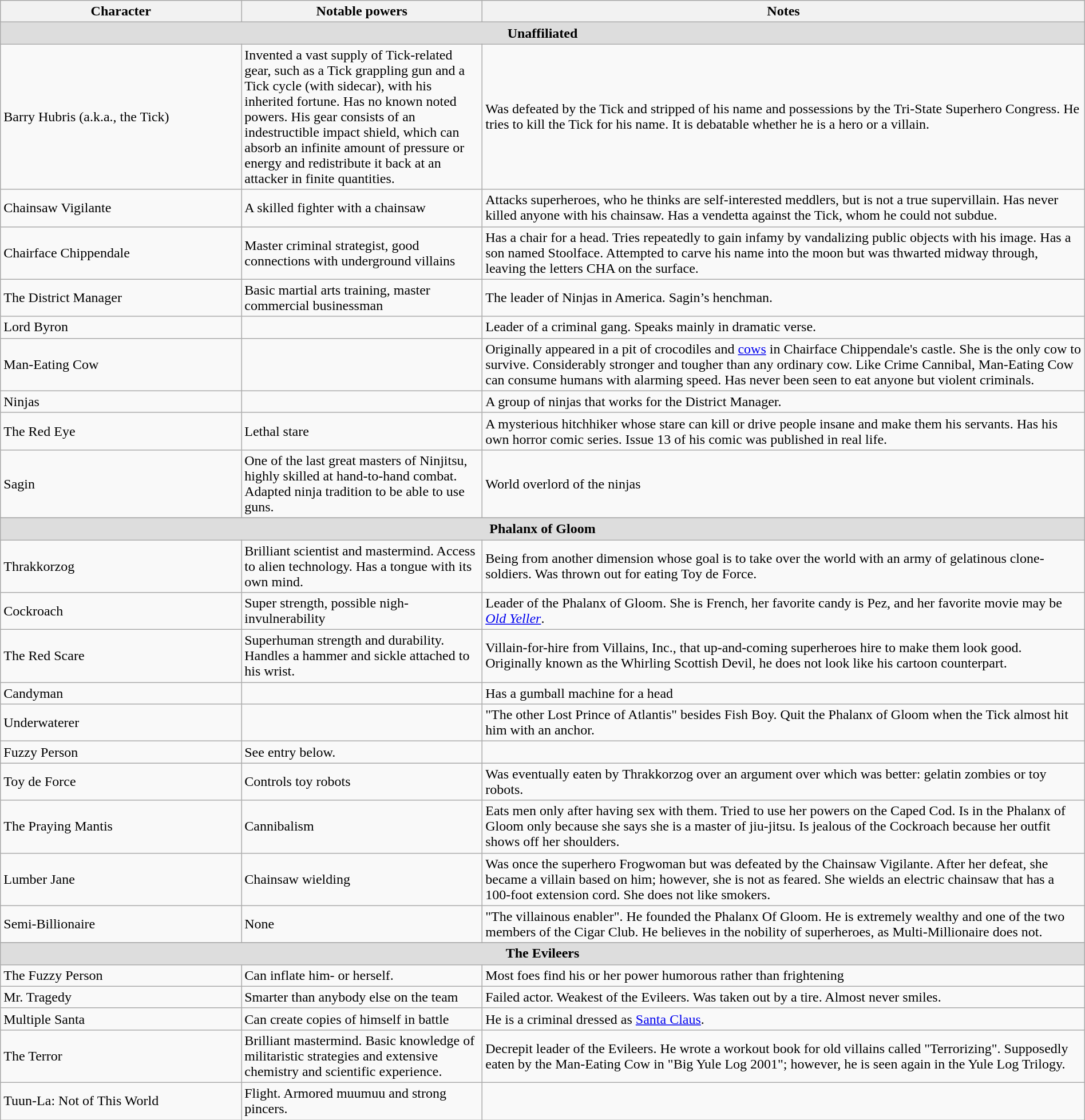<table class="wikitable" width=100%>
<tr>
<th width=20%>Character</th>
<th width=20%>Notable powers</th>
<th width=50%>Notes</th>
</tr>
<tr bgcolor="#dddddd">
<td colspan=3 align=center><strong>Unaffiliated</strong></td>
</tr>
<tr>
<td>Barry Hubris (a.k.a., the Tick)</td>
<td>Invented a vast supply of Tick-related gear, such as a Tick grappling gun and a Tick cycle (with sidecar), with his inherited fortune. Has no known noted powers. His gear consists of an indestructible impact shield, which can absorb an infinite amount of pressure or energy and redistribute it back at an attacker in finite quantities.</td>
<td>Was defeated by the Tick and stripped of his name and possessions by the Tri-State Superhero Congress. He tries to kill the Tick for his name. It is debatable whether he is a hero or a villain.</td>
</tr>
<tr>
<td>Chainsaw Vigilante</td>
<td>A skilled fighter with a chainsaw</td>
<td>Attacks superheroes, who he thinks are self-interested meddlers, but is not a true supervillain. Has never killed anyone with his chainsaw. Has a vendetta against the Tick, whom he could not subdue.</td>
</tr>
<tr>
<td>Chairface Chippendale</td>
<td>Master criminal strategist, good connections with underground villains</td>
<td>Has a chair for a head. Tries repeatedly to gain infamy by vandalizing public objects with his image. Has a son named Stoolface. Attempted to carve his name into the moon but was thwarted midway through, leaving the letters CHA on the surface.</td>
</tr>
<tr>
<td>The District Manager</td>
<td>Basic martial arts training, master commercial businessman</td>
<td>The leader of Ninjas in America. Sagin’s henchman.</td>
</tr>
<tr>
<td>Lord Byron</td>
<td></td>
<td>Leader of a criminal gang. Speaks mainly in dramatic verse.</td>
</tr>
<tr>
<td>Man-Eating Cow</td>
<td></td>
<td>Originally appeared in a pit of crocodiles and <a href='#'>cows</a> in Chairface Chippendale's castle. She is the only cow to survive. Considerably stronger and tougher than any ordinary cow. Like Crime Cannibal, Man-Eating Cow can consume humans with alarming speed. Has never been seen to eat anyone but violent criminals.</td>
</tr>
<tr>
<td>Ninjas</td>
<td></td>
<td>A group of ninjas that works for the District Manager.</td>
</tr>
<tr>
<td>The Red Eye</td>
<td>Lethal stare</td>
<td>A mysterious hitchhiker whose stare can kill or drive people insane and make them his servants. Has his own horror comic series. Issue 13 of his comic was published in real life.</td>
</tr>
<tr>
<td>Sagin</td>
<td>One of the last great masters of Ninjitsu, highly skilled at hand-to-hand combat. Adapted ninja tradition to be able to use guns.</td>
<td>World overlord of the ninjas</td>
</tr>
<tr>
</tr>
<tr bgcolor="#dddddd">
<td colspan=3 align=center><strong>Phalanx of Gloom</strong></td>
</tr>
<tr>
<td>Thrakkorzog</td>
<td>Brilliant scientist and mastermind. Access to alien technology. Has a tongue with its own mind.</td>
<td>Being from another dimension whose goal is to take over the world with an army of gelatinous clone-soldiers. Was thrown out for eating Toy de Force.</td>
</tr>
<tr>
<td>Cockroach</td>
<td>Super strength, possible nigh-invulnerability</td>
<td>Leader of the Phalanx of Gloom. She is French, her favorite candy is Pez, and her favorite movie may be <a href='#'><em>Old Yeller</em></a>.</td>
</tr>
<tr>
<td>The Red Scare</td>
<td>Superhuman strength and durability. Handles a hammer and sickle attached to his wrist.</td>
<td>Villain-for-hire from Villains, Inc., that up-and-coming superheroes hire to make them look good. Originally known as the Whirling Scottish Devil, he does not look like his cartoon counterpart.</td>
</tr>
<tr>
<td>Candyman</td>
<td></td>
<td>Has a gumball machine for a head</td>
</tr>
<tr>
<td>Underwaterer</td>
<td></td>
<td>"The other Lost Prince of Atlantis" besides Fish Boy. Quit the Phalanx of Gloom when the Tick almost hit him with an anchor.</td>
</tr>
<tr>
<td>Fuzzy Person</td>
<td>See entry below.</td>
<td></td>
</tr>
<tr>
<td>Toy de Force</td>
<td>Controls toy robots</td>
<td>Was eventually eaten by Thrakkorzog over an argument over which was better: gelatin zombies or toy robots.</td>
</tr>
<tr>
<td>The Praying Mantis</td>
<td>Cannibalism</td>
<td>Eats men only after having sex with them. Tried to use her powers on the Caped Cod. Is in the Phalanx of Gloom only because she says she is a master of jiu-jitsu. Is jealous of the Cockroach because her outfit shows off her shoulders.</td>
</tr>
<tr>
<td>Lumber Jane</td>
<td>Chainsaw wielding</td>
<td>Was once the superhero Frogwoman but was defeated by the Chainsaw Vigilante. After her defeat, she became a villain based on him; however, she is not as feared. She wields an electric chainsaw that has a 100-foot extension cord. She does not like smokers.</td>
</tr>
<tr>
<td>Semi-Billionaire</td>
<td>None</td>
<td>"The villainous enabler". He founded the Phalanx Of Gloom. He is extremely wealthy and one of the two members of the Cigar Club. He believes in the nobility of superheroes, as Multi-Millionaire does not.</td>
</tr>
<tr>
</tr>
<tr bgcolor="#dddddd">
<td colspan=3 align=center><strong>The Evileers</strong></td>
</tr>
<tr>
<td>The Fuzzy Person</td>
<td>Can inflate him- or herself.</td>
<td>Most foes find his or her power humorous rather than frightening</td>
</tr>
<tr>
<td>Mr. Tragedy</td>
<td>Smarter than anybody else on the team</td>
<td>Failed actor. Weakest of the Evileers. Was taken out by a tire. Almost never smiles.</td>
</tr>
<tr>
<td>Multiple Santa</td>
<td>Can create copies of himself in battle</td>
<td>He is a criminal dressed as <a href='#'>Santa Claus</a>.</td>
</tr>
<tr>
<td>The Terror</td>
<td>Brilliant mastermind. Basic knowledge of militaristic strategies and extensive chemistry and scientific experience.</td>
<td>Decrepit leader of the Evileers. He wrote a workout book for old villains called "Terrorizing". Supposedly eaten by the Man-Eating Cow in "Big Yule Log 2001"; however, he is seen again in the Yule Log Trilogy.</td>
</tr>
<tr>
<td>Tuun-La: Not of This World</td>
<td>Flight. Armored muumuu and strong pincers.</td>
<td></td>
</tr>
</table>
